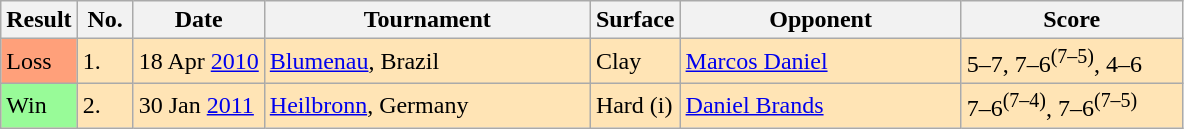<table class="wikitable">
<tr>
<th width=40>Result</th>
<th width=30>No.</th>
<th width=80>Date</th>
<th width=210>Tournament</th>
<th width=50>Surface</th>
<th width=180>Opponent</th>
<th width=140>Score</th>
</tr>
<tr style="background:moccasin">
<td style="background:#ffa07a;">Loss</td>
<td>1.</td>
<td>18 Apr <a href='#'>2010</a></td>
<td><a href='#'>Blumenau</a>, Brazil</td>
<td>Clay</td>
<td> <a href='#'>Marcos Daniel</a></td>
<td>5–7, 7–6<sup>(7–5)</sup>, 4–6</td>
</tr>
<tr style="background:moccasin">
<td style="background:#98fb98;">Win</td>
<td>2.</td>
<td>30 Jan <a href='#'>2011</a></td>
<td><a href='#'>Heilbronn</a>, Germany</td>
<td>Hard (i)</td>
<td> <a href='#'>Daniel Brands</a></td>
<td>7–6<sup>(7–4)</sup>, 7–6<sup>(7–5)</sup></td>
</tr>
</table>
